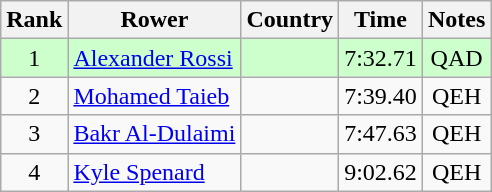<table class="wikitable" style="text-align:center">
<tr>
<th>Rank</th>
<th>Rower</th>
<th>Country</th>
<th>Time</th>
<th>Notes</th>
</tr>
<tr bgcolor=ccffcc>
<td>1</td>
<td align="left"><a href='#'>Alexander Rossi</a></td>
<td align="left"></td>
<td>7:32.71</td>
<td>QAD</td>
</tr>
<tr>
<td>2</td>
<td align="left"><a href='#'>Mohamed Taieb</a></td>
<td align="left"></td>
<td>7:39.40</td>
<td>QEH</td>
</tr>
<tr>
<td>3</td>
<td align="left"><a href='#'>Bakr Al-Dulaimi</a></td>
<td align="left"></td>
<td>7:47.63</td>
<td>QEH</td>
</tr>
<tr>
<td>4</td>
<td align="left"><a href='#'>Kyle Spenard</a></td>
<td align="left"></td>
<td>9:02.62</td>
<td>QEH</td>
</tr>
</table>
